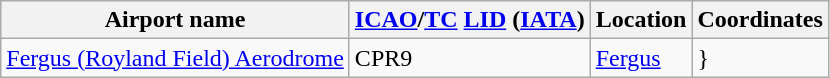<table class="wikitable sortable" style="width:auto;">
<tr>
<th width="*">Airport name</th>
<th width="*"><a href='#'>ICAO</a>/<a href='#'>TC</a> <a href='#'>LID</a> (<a href='#'>IATA</a>)</th>
<th width="*">Location</th>
<th width="*">Coordinates</th>
</tr>
<tr>
<td><a href='#'>Fergus (Royland Field) Aerodrome</a></td>
<td>CPR9</td>
<td><a href='#'>Fergus</a></td>
<td>}</td>
</tr>
</table>
